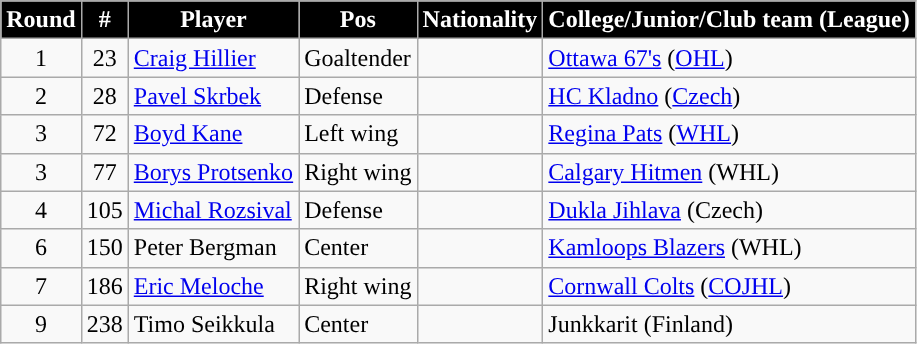<table class="wikitable">
<tr>
<th style="color:white; background:#000000; ">Round</th>
<th style="color:white; background:#000000; ">#</th>
<th style="color:white; background:#000000; ">Player</th>
<th style="color:white; background:#000000; ">Pos</th>
<th style="color:white; background:#000000; ">Nationality</th>
<th style="color:white; background:#000000; ">College/Junior/Club team (League)</th>
</tr>
<tr>
<td style="text-align:center">1</td>
<td style="text-align:center">23</td>
<td><a href='#'>Craig Hillier</a></td>
<td>Goaltender</td>
<td></td>
<td><a href='#'>Ottawa 67's</a> (<a href='#'>OHL</a>)</td>
</tr>
<tr>
<td style="text-align:center">2</td>
<td style="text-align:center">28</td>
<td><a href='#'>Pavel Skrbek</a></td>
<td>Defense</td>
<td></td>
<td><a href='#'>HC Kladno</a> (<a href='#'>Czech</a>)</td>
</tr>
<tr>
<td style="text-align:center">3</td>
<td style="text-align:center">72</td>
<td><a href='#'>Boyd Kane</a></td>
<td>Left wing</td>
<td></td>
<td><a href='#'>Regina Pats</a> (<a href='#'>WHL</a>)</td>
</tr>
<tr>
<td style="text-align:center">3</td>
<td style="text-align:center">77</td>
<td><a href='#'>Borys Protsenko</a></td>
<td>Right wing</td>
<td></td>
<td><a href='#'>Calgary Hitmen</a> (WHL)</td>
</tr>
<tr>
<td style="text-align:center">4</td>
<td style="text-align:center">105</td>
<td><a href='#'>Michal Rozsival</a></td>
<td>Defense</td>
<td></td>
<td><a href='#'>Dukla Jihlava</a> (Czech)</td>
</tr>
<tr>
<td style="text-align:center">6</td>
<td style="text-align:center">150</td>
<td>Peter Bergman</td>
<td>Center</td>
<td></td>
<td><a href='#'>Kamloops Blazers</a> (WHL)</td>
</tr>
<tr>
<td style="text-align:center">7</td>
<td style="text-align:center">186</td>
<td><a href='#'>Eric Meloche</a></td>
<td>Right wing</td>
<td></td>
<td><a href='#'>Cornwall Colts</a> (<a href='#'>COJHL</a>)</td>
</tr>
<tr>
<td style="text-align:center">9</td>
<td style="text-align:center">238</td>
<td>Timo Seikkula</td>
<td>Center</td>
<td></td>
<td>Junkkarit (Finland)</td>
</tr>
</table>
